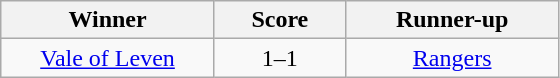<table class="wikitable" style="text-align: center;">
<tr>
<th width=135>Winner</th>
<th width=80>Score</th>
<th width=135>Runner-up</th>
</tr>
<tr>
<td><a href='#'>Vale of Leven</a></td>
<td>1–1</td>
<td><a href='#'>Rangers</a></td>
</tr>
</table>
